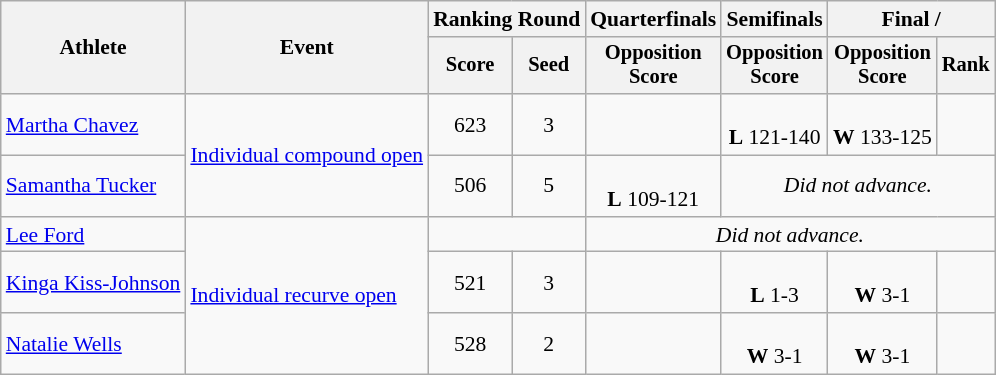<table class="wikitable" style="font-size:90%;text-align:center">
<tr>
<th rowspan="2">Athlete</th>
<th rowspan="2">Event</th>
<th colspan="2">Ranking Round</th>
<th>Quarterfinals</th>
<th>Semifinals</th>
<th colspan="2">Final / </th>
</tr>
<tr style="font-size:95%">
<th>Score</th>
<th>Seed</th>
<th>Opposition<br>Score</th>
<th>Opposition<br>Score</th>
<th>Opposition<br>Score</th>
<th>Rank</th>
</tr>
<tr>
<td align="left"><a href='#'>Martha Chavez</a></td>
<td rowspan="2" align="left"><a href='#'>Individual compound open</a></td>
<td>623</td>
<td>3</td>
<td></td>
<td><br><strong>L</strong> 121-140</td>
<td><br><strong>W</strong> 133-125</td>
<td></td>
</tr>
<tr>
<td align="left"><a href='#'>Samantha Tucker</a></td>
<td>506</td>
<td>5</td>
<td><br><strong>L</strong> 109-121</td>
<td colspan="3"><em>Did not advance.</em></td>
</tr>
<tr>
<td align="left"><a href='#'>Lee Ford</a></td>
<td rowspan="3" align="left"><a href='#'>Individual recurve open</a></td>
<td colspan="2"></td>
<td colspan="4"><em>Did not advance.</em></td>
</tr>
<tr>
<td align="left"><a href='#'>Kinga Kiss-Johnson</a></td>
<td>521</td>
<td>3</td>
<td></td>
<td><br><strong>L</strong> 1-3</td>
<td><br><strong>W</strong> 3-1</td>
<td></td>
</tr>
<tr>
<td align="left"><a href='#'>Natalie Wells</a></td>
<td>528</td>
<td>2</td>
<td></td>
<td><br><strong>W</strong> 3-1</td>
<td><br><strong>W</strong> 3-1</td>
<td></td>
</tr>
</table>
